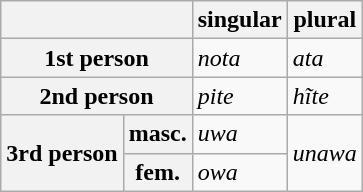<table class="wikitable">
<tr>
<th colspan="2"></th>
<th>singular</th>
<th>plural</th>
</tr>
<tr>
<th colspan="2">1st person</th>
<td><em>nota</em></td>
<td><em>ata</em></td>
</tr>
<tr>
<th colspan="2">2nd person</th>
<td><em>pite</em></td>
<td><em>hĩte</em></td>
</tr>
<tr>
<th rowspan="2">3rd person</th>
<th>masc.</th>
<td><em>uwa</em></td>
<td rowspan="2"><em>unawa</em></td>
</tr>
<tr>
<th>fem.</th>
<td><em>owa</em></td>
</tr>
</table>
